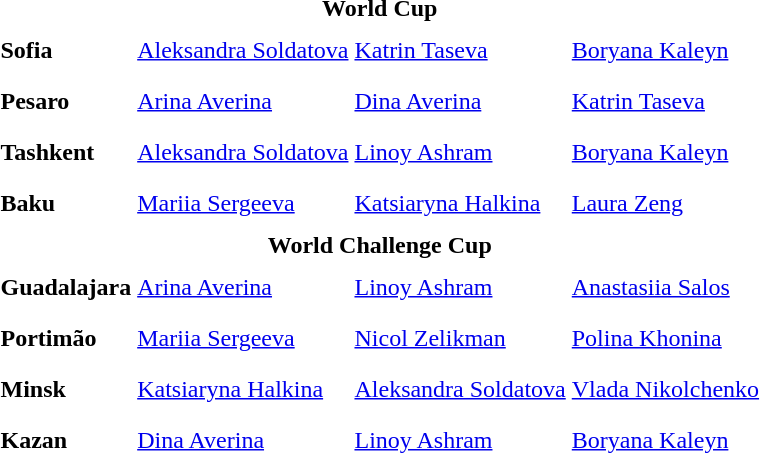<table>
<tr>
<td colspan="4" style="text-align:center;"><strong>World Cup</strong></td>
</tr>
<tr>
<th scope=row style="text-align:left">Sofia</th>
<td style="height:30px;"> <a href='#'>Aleksandra Soldatova</a></td>
<td style="height:30px;"> <a href='#'>Katrin Taseva</a></td>
<td style="height:30px;"> <a href='#'>Boryana Kaleyn</a></td>
</tr>
<tr>
<th scope=row style="text-align:left">Pesaro</th>
<td style="height:30px;"> <a href='#'>Arina Averina</a></td>
<td style="height:30px;"> <a href='#'>Dina Averina</a></td>
<td style="height:30px;"> <a href='#'>Katrin Taseva</a></td>
</tr>
<tr>
<th scope=row style="text-align:left">Tashkent</th>
<td style="height:30px;"> <a href='#'>Aleksandra Soldatova</a></td>
<td style="height:30px;"> <a href='#'>Linoy Ashram</a></td>
<td style="height:30px;"> <a href='#'>Boryana Kaleyn</a></td>
</tr>
<tr>
<th scope=row style="text-align:left">Baku</th>
<td style="height:30px;"> <a href='#'>Mariia Sergeeva</a></td>
<td style="height:30px;"> <a href='#'>Katsiaryna Halkina</a></td>
<td style="height:30px;"> <a href='#'>Laura Zeng</a></td>
</tr>
<tr>
<td colspan="4" style="text-align:center;"><strong>World Challenge Cup</strong></td>
</tr>
<tr>
<th scope=row style="text-align:left">Guadalajara</th>
<td style="height:30px;"> <a href='#'>Arina Averina</a></td>
<td style="height:30px;"> <a href='#'>Linoy Ashram</a></td>
<td style="height:30px;"> <a href='#'>Anastasiia Salos</a></td>
</tr>
<tr>
<th scope=row style="text-align:left">Portimão</th>
<td style="height:30px;"> <a href='#'>Mariia Sergeeva</a></td>
<td style="height:30px;"> <a href='#'>Nicol Zelikman</a></td>
<td style="height:30px;"> <a href='#'>Polina Khonina</a></td>
</tr>
<tr>
<th scope=row style="text-align:left">Minsk</th>
<td style="height:30px;"> <a href='#'>Katsiaryna Halkina</a></td>
<td style="height:30px;"> <a href='#'>Aleksandra Soldatova</a></td>
<td style="height:30px;"> <a href='#'>Vlada Nikolchenko</a></td>
</tr>
<tr>
<th scope=row style="text-align:left">Kazan</th>
<td style="height:30px;"> <a href='#'>Dina Averina</a></td>
<td style="height:30px;"> <a href='#'>Linoy Ashram</a></td>
<td style="height:30px;"> <a href='#'>Boryana Kaleyn</a></td>
</tr>
<tr>
</tr>
</table>
